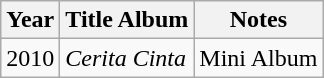<table class="wikitable">
<tr>
<th>Year</th>
<th>Title Album</th>
<th>Notes</th>
</tr>
<tr>
<td>2010</td>
<td><em>Cerita Cinta</em></td>
<td>Mini Album</td>
</tr>
</table>
